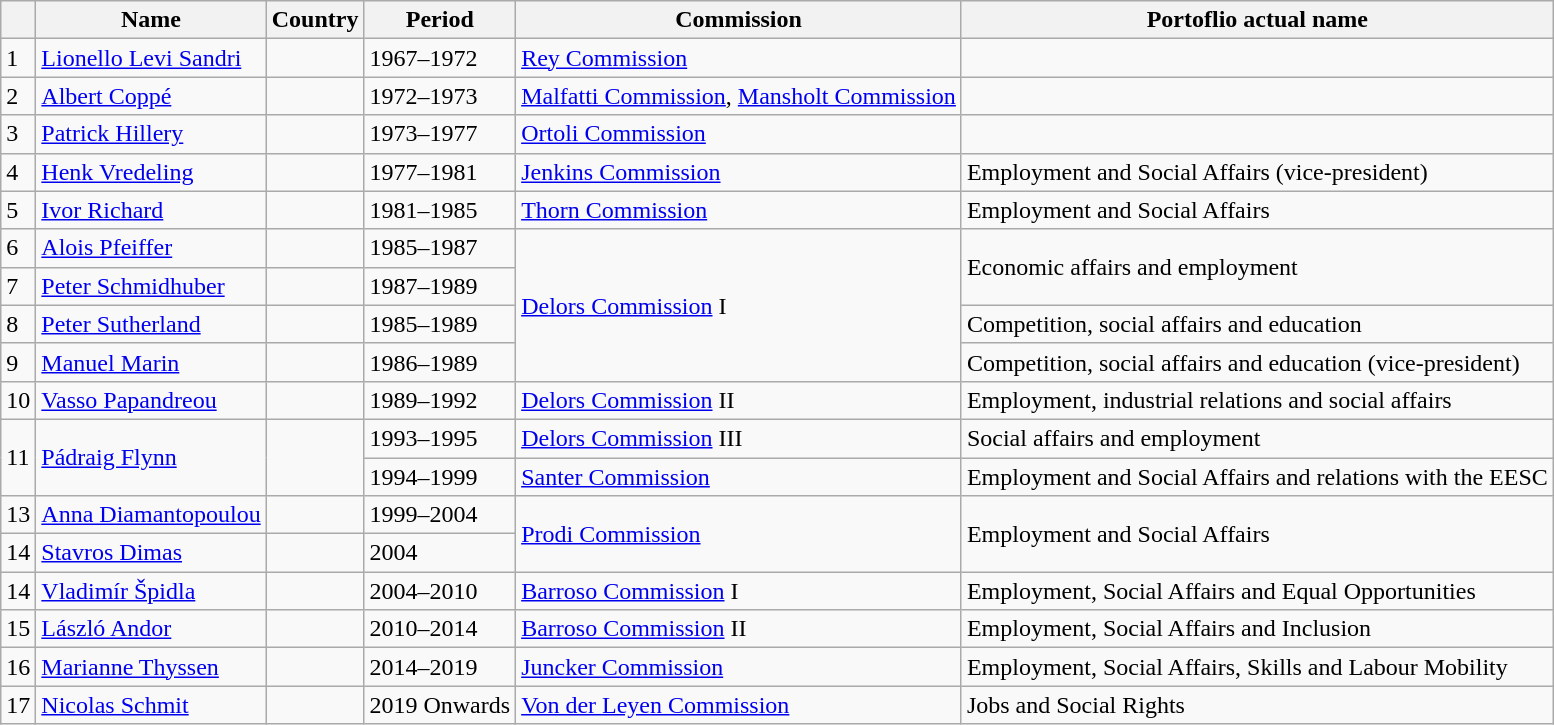<table class="wikitable">
<tr>
<th></th>
<th>Name</th>
<th>Country</th>
<th>Period</th>
<th>Commission</th>
<th>Portoflio actual name</th>
</tr>
<tr>
<td>1</td>
<td><a href='#'>Lionello Levi Sandri</a></td>
<td></td>
<td>1967–1972</td>
<td><a href='#'>Rey Commission</a></td>
<td></td>
</tr>
<tr>
<td>2</td>
<td><a href='#'>Albert Coppé</a></td>
<td></td>
<td>1972–1973</td>
<td><a href='#'>Malfatti Commission</a>, <a href='#'>Mansholt Commission</a></td>
<td></td>
</tr>
<tr>
<td>3</td>
<td><a href='#'>Patrick Hillery</a></td>
<td></td>
<td>1973–1977</td>
<td><a href='#'>Ortoli Commission</a></td>
<td></td>
</tr>
<tr>
<td>4</td>
<td><a href='#'>Henk Vredeling</a></td>
<td></td>
<td>1977–1981</td>
<td><a href='#'>Jenkins Commission</a></td>
<td>Employment and Social Affairs (vice-president)</td>
</tr>
<tr>
<td>5</td>
<td><a href='#'>Ivor Richard</a></td>
<td></td>
<td>1981–1985</td>
<td><a href='#'>Thorn Commission</a></td>
<td>Employment and Social Affairs</td>
</tr>
<tr>
<td>6</td>
<td><a href='#'>Alois Pfeiffer</a></td>
<td></td>
<td>1985–1987</td>
<td rowspan="4"><a href='#'>Delors Commission</a> I</td>
<td rowspan="2">Economic affairs and employment</td>
</tr>
<tr>
<td>7</td>
<td><a href='#'>Peter Schmidhuber</a></td>
<td></td>
<td>1987–1989</td>
</tr>
<tr>
<td>8</td>
<td><a href='#'>Peter Sutherland</a></td>
<td></td>
<td>1985–1989</td>
<td>Competition, social affairs and education</td>
</tr>
<tr>
<td>9</td>
<td><a href='#'>Manuel Marin</a></td>
<td></td>
<td>1986–1989</td>
<td>Competition, social affairs and education (vice-president)</td>
</tr>
<tr>
<td>10</td>
<td><a href='#'>Vasso Papandreou</a></td>
<td></td>
<td>1989–1992</td>
<td><a href='#'>Delors Commission</a> II</td>
<td>Employment, industrial relations and social affairs</td>
</tr>
<tr>
<td rowspan="2">11</td>
<td rowspan="2"><a href='#'>Pádraig Flynn</a></td>
<td rowspan="2"></td>
<td>1993–1995</td>
<td><a href='#'>Delors Commission</a> III</td>
<td>Social affairs and employment</td>
</tr>
<tr>
<td>1994–1999</td>
<td><a href='#'>Santer Commission</a></td>
<td>Employment and Social Affairs and relations with the EESC</td>
</tr>
<tr>
<td>13</td>
<td><a href='#'>Anna Diamantopoulou</a></td>
<td></td>
<td>1999–2004</td>
<td rowspan="2"><a href='#'>Prodi Commission</a></td>
<td rowspan="2">Employment and Social Affairs</td>
</tr>
<tr>
<td>14</td>
<td><a href='#'>Stavros Dimas</a></td>
<td></td>
<td>2004</td>
</tr>
<tr>
<td>14</td>
<td><a href='#'>Vladimír Špidla</a></td>
<td></td>
<td>2004–2010</td>
<td><a href='#'>Barroso Commission</a> I</td>
<td>Employment, Social Affairs and Equal Opportunities</td>
</tr>
<tr>
<td>15</td>
<td><a href='#'>László Andor</a></td>
<td></td>
<td>2010–2014</td>
<td><a href='#'>Barroso Commission</a> II</td>
<td>Employment, Social Affairs and Inclusion</td>
</tr>
<tr>
<td>16</td>
<td><a href='#'>Marianne Thyssen</a></td>
<td></td>
<td>2014–2019</td>
<td><a href='#'>Juncker Commission</a></td>
<td>Employment, Social Affairs, Skills and Labour Mobility</td>
</tr>
<tr>
<td>17</td>
<td><a href='#'>Nicolas Schmit</a></td>
<td></td>
<td>2019 Onwards</td>
<td><a href='#'>Von der Leyen Commission</a></td>
<td>Jobs and Social Rights</td>
</tr>
</table>
